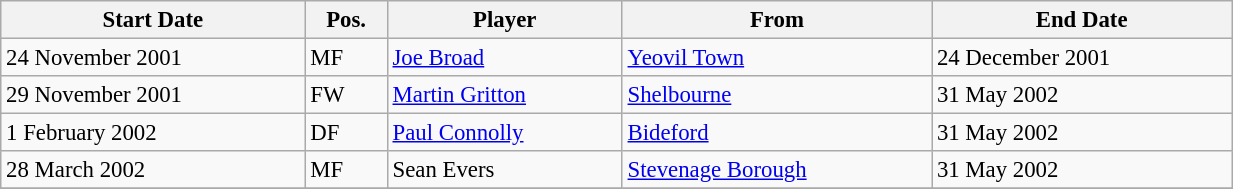<table class="wikitable" style="text-align:center; font-size:95%;width:65%; text-align:left">
<tr>
<th>Start Date</th>
<th>Pos.</th>
<th>Player</th>
<th>From</th>
<th>End Date</th>
</tr>
<tr>
<td>24 November 2001</td>
<td>MF</td>
<td> <a href='#'>Joe Broad</a></td>
<td><a href='#'>Yeovil Town</a></td>
<td>24 December 2001</td>
</tr>
<tr>
<td>29 November 2001</td>
<td>FW</td>
<td> <a href='#'>Martin Gritton</a></td>
<td><a href='#'>Shelbourne</a></td>
<td>31 May 2002</td>
</tr>
<tr>
<td>1 February 2002</td>
<td>DF</td>
<td> <a href='#'>Paul Connolly</a></td>
<td><a href='#'>Bideford</a></td>
<td>31 May 2002</td>
</tr>
<tr>
<td>28 March 2002</td>
<td>MF</td>
<td> Sean Evers</td>
<td><a href='#'>Stevenage Borough</a></td>
<td>31 May 2002</td>
</tr>
<tr>
</tr>
</table>
